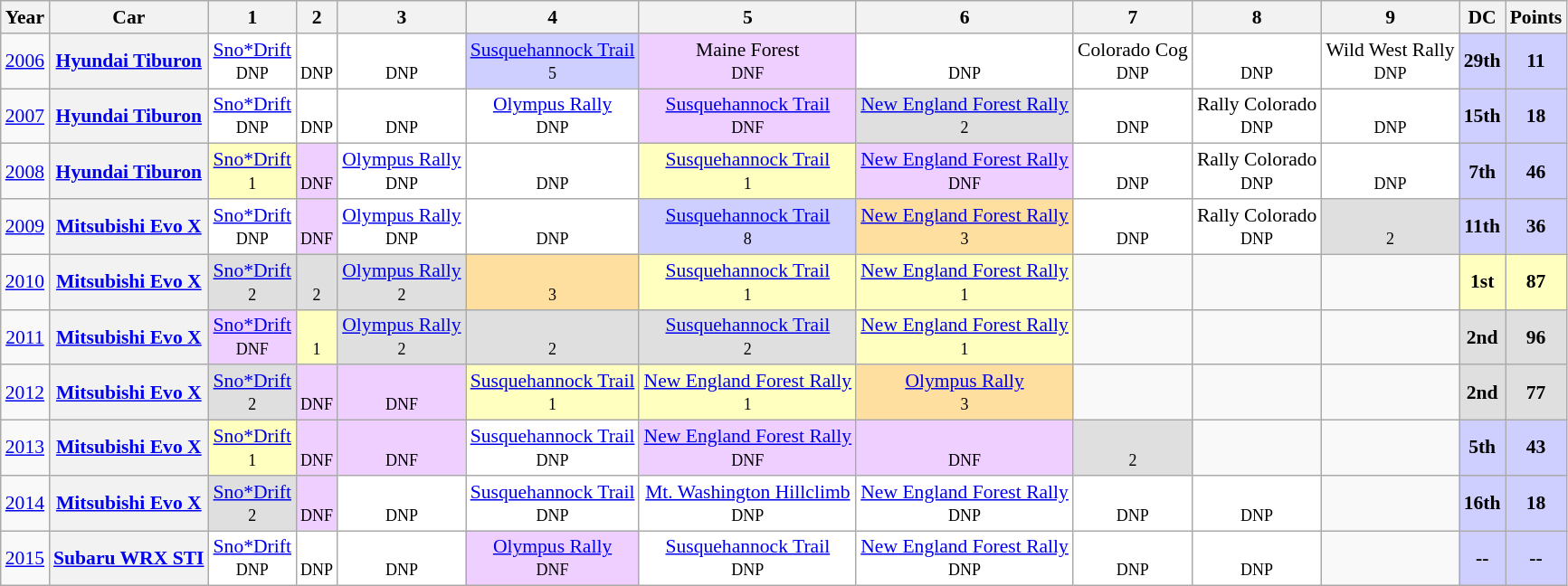<table class="wikitable" border="1" style="text-align:center; font-size:90%;">
<tr>
<th>Year</th>
<th>Car</th>
<th>1</th>
<th>2</th>
<th>3</th>
<th>4</th>
<th>5</th>
<th>6</th>
<th>7</th>
<th>8</th>
<th>9</th>
<th>DC</th>
<th>Points</th>
</tr>
<tr>
<td><a href='#'>2006</a></td>
<th><a href='#'>Hyundai Tiburon</a></th>
<td style="background:#FFFFFF;"><a href='#'>Sno*Drift</a><br><small>DNP</small></td>
<td style="background:#FFFFFF;"><br><small>DNP</small></td>
<td style="background:#FFFFFF;"><br><small>DNP</small></td>
<td style="background:#CFCFFF;"><a href='#'>Susquehannock Trail</a><br><small>5</small></td>
<td style="background:#EFCFFF;">Maine Forest<br><small>DNF</small></td>
<td style="background:#FFFFFF;"><br><small>DNP</small></td>
<td style="background:#FFFFFF;">Colorado Cog<br><small>DNP</small></td>
<td style="background:#FFFFFF;"><br><small>DNP</small></td>
<td style="background:#FFFFFF;">Wild West Rally<br><small>DNP</small></td>
<td align="center" style="background:#CFCFFF;"><strong>29th</strong></td>
<td align="center" style="background:#CFCFFF;"><strong>11</strong></td>
</tr>
<tr>
<td><a href='#'>2007</a></td>
<th><a href='#'>Hyundai Tiburon</a></th>
<td style="background:#FFFFFF;"><a href='#'>Sno*Drift</a><br><small>DNP</small></td>
<td style="background:#FFFFFF;"><br><small>DNP</small></td>
<td style="background:#FFFFFF;"><br><small>DNP</small></td>
<td style="background:#FFFFFF;"><a href='#'>Olympus Rally</a><br><small>DNP</small></td>
<td style="background:#EFCFFF;"><a href='#'>Susquehannock Trail</a><br><small>DNF</small></td>
<td style="background:#DFDFDF;"><a href='#'>New England Forest Rally</a><br><small>2</small></td>
<td style="background:#FFFFFF;"><br><small>DNP</small></td>
<td style="background:#FFFFFF;">Rally Colorado<br><small>DNP</small></td>
<td style="background:#FFFFFF;"><br><small>DNP</small></td>
<td align="center" style="background:#CFCFFF;"><strong>15th</strong></td>
<td align="center" style="background:#CFCFFF;"><strong>18</strong></td>
</tr>
<tr>
<td><a href='#'>2008</a></td>
<th><a href='#'>Hyundai Tiburon</a></th>
<td style="background:#FFFFBF;"><a href='#'>Sno*Drift</a><br><small>1</small></td>
<td style="background:#EFCFFF;"><br><small>DNF</small></td>
<td style="background:#FFFFFF;"><a href='#'>Olympus Rally</a><br><small>DNP</small></td>
<td style="background:#FFFFFF;"><br><small>DNP</small></td>
<td style="background:#FFFFBF;"><a href='#'>Susquehannock Trail</a><br><small>1</small></td>
<td style="background:#EFCFFF;"><a href='#'>New England Forest Rally</a><br><small>DNF</small></td>
<td style="background:#FFFFFF;"><br><small>DNP</small></td>
<td style="background:#FFFFFF;">Rally Colorado<br><small>DNP</small></td>
<td style="background:#FFFFFF;"><br><small>DNP</small></td>
<td align="center" style="background:#CFCFFF;"><strong>7th</strong></td>
<td align="center" style="background:#CFCFFF;"><strong>46</strong></td>
</tr>
<tr>
<td><a href='#'>2009</a></td>
<th><a href='#'>Mitsubishi Evo X</a></th>
<td style="background:#FFFFFF;"><a href='#'>Sno*Drift</a><br><small>DNP</small></td>
<td style="background:#EFCFFF;"><br><small>DNF</small></td>
<td style="background:#FFFFFF;"><a href='#'>Olympus Rally</a><br><small>DNP</small></td>
<td style="background:#FFFFFF;"><br><small>DNP</small></td>
<td style="background:#CFCFFF;"><a href='#'>Susquehannock Trail</a><br><small>8</small></td>
<td style="background:#FFDF9F;"><a href='#'>New England Forest Rally</a><br><small>3</small></td>
<td style="background:#FFFFFF;"><br><small>DNP</small></td>
<td style="background:#FFFFFF;">Rally Colorado<br><small>DNP</small></td>
<td style="background:#DFDFDF;"><br><small>2</small></td>
<td align="center" style="background:#CFCFFF;"><strong>11th</strong></td>
<td align="center" style="background:#CFCFFF;"><strong>36</strong></td>
</tr>
<tr>
<td><a href='#'>2010</a></td>
<th><a href='#'>Mitsubishi Evo X</a></th>
<td style="background:#DFDFDF;"><a href='#'>Sno*Drift</a><br><small>2</small></td>
<td style="background:#DFDFDF;"><br><small>2</small></td>
<td style="background:#DFDFDF;"><a href='#'>Olympus Rally</a><br><small>2</small></td>
<td style="background:#FFDF9F;"><br><small>3</small></td>
<td style="background:#FFFFBF;"><a href='#'>Susquehannock Trail</a><br><small>1</small></td>
<td style="background:#FFFFBF;"><a href='#'>New England Forest Rally</a><br><small>1</small></td>
<td></td>
<td></td>
<td></td>
<td align="center" style="background:#FFFFBF;"><strong>1st</strong></td>
<td align="center" style="background:#FFFFBF;"><strong>87</strong></td>
</tr>
<tr>
<td><a href='#'>2011</a></td>
<th><a href='#'>Mitsubishi Evo X</a></th>
<td style="background:#EFCFFF;"><a href='#'>Sno*Drift</a><br><small>DNF</small></td>
<td style="background:#FFFFBF;"><br><small>1</small></td>
<td style="background:#DFDFDF;"><a href='#'>Olympus Rally</a><br><small>2</small></td>
<td style="background:#DFDFDF;"><br><small>2</small></td>
<td style="background:#DFDFDF;"><a href='#'>Susquehannock Trail</a><br><small>2</small></td>
<td style="background:#FFFFBF;"><a href='#'>New England Forest Rally</a><br><small>1</small></td>
<td></td>
<td></td>
<td></td>
<td align="center" style="background:#DFDFDF;"><strong>2nd</strong></td>
<td align="center" style="background:#DFDFDF;"><strong>96</strong></td>
</tr>
<tr>
<td><a href='#'>2012</a></td>
<th><a href='#'>Mitsubishi Evo X</a></th>
<td style="background:#DFDFDF;"><a href='#'>Sno*Drift</a><br><small>2</small></td>
<td style="background:#EFCFFF;"><br><small>DNF</small></td>
<td style="background:#EFCFFF;"><br><small>DNF</small></td>
<td style="background:#FFFFBF;"><a href='#'>Susquehannock Trail</a><br><small>1</small></td>
<td style="background:#FFFFBF;"><a href='#'>New England Forest Rally</a><br><small>1</small></td>
<td style="background:#FFDF9F;"><a href='#'>Olympus Rally</a><br><small>3</small></td>
<td></td>
<td></td>
<td></td>
<td align="center" style="background:#DFDFDF;"><strong>2nd</strong></td>
<td align="center" style="background:#DFDFDF;"><strong>77</strong></td>
</tr>
<tr>
<td><a href='#'>2013</a></td>
<th><a href='#'>Mitsubishi Evo X</a></th>
<td style="background:#FFFFBF;"><a href='#'>Sno*Drift</a><br><small>1</small></td>
<td style="background:#EFCFFF;"><br><small>DNF</small></td>
<td style="background:#EFCFFF;"><br><small>DNF</small></td>
<td style="background:#FFFFFF;"><a href='#'>Susquehannock Trail</a><br><small>DNP</small></td>
<td style="background:#EFCFFF;"><a href='#'>New England Forest Rally</a><br><small>DNF</small></td>
<td style="background:#EFCFFF;"><br><small>DNF</small></td>
<td style="background:#DFDFDF;"><br><small>2</small></td>
<td></td>
<td></td>
<td align="center" style="background:#CFCFFF;"><strong>5th</strong></td>
<td align="center" style="background:#CFCFFF;"><strong>43</strong></td>
</tr>
<tr>
<td><a href='#'>2014</a></td>
<th><a href='#'>Mitsubishi Evo X</a></th>
<td style="background:#DFDFDF;"><a href='#'>Sno*Drift</a><br><small>2</small></td>
<td style="background:#EFCFFF;"><br><small>DNF</small></td>
<td style="background:#FFFFFF;"><br><small>DNP</small></td>
<td style="background:#FFFFFF;"><a href='#'>Susquehannock Trail</a><br><small>DNP</small></td>
<td style="background:#FFFFFF;"><a href='#'>Mt. Washington Hillclimb</a><br><small>DNP</small></td>
<td style="background:#FFFFFF;"><a href='#'>New England Forest Rally</a><br><small>DNP</small></td>
<td style="background:#FFFFFF;"><br><small>DNP</small></td>
<td style="background:#FFFFFF;"><br><small>DNP</small></td>
<td></td>
<td align="center" style="background:#CFCFFF;"><strong>16th</strong></td>
<td align="center" style="background:#CFCFFF;"><strong>18</strong></td>
</tr>
<tr>
<td><a href='#'>2015</a></td>
<th><a href='#'>Subaru WRX STI</a></th>
<td style="background:#FFFFFF;"><a href='#'>Sno*Drift</a><br><small>DNP</small></td>
<td style="background:#FFFFFF;"><br><small>DNP</small></td>
<td style="background:#FFFFFF;"><br><small>DNP</small></td>
<td style="background:#EFCFFF;"><a href='#'>Olympus Rally</a><br><small>DNF</small></td>
<td style="background:#FFFFFF;"><a href='#'>Susquehannock Trail</a><br><small>DNP</small></td>
<td style="background:#FFFFFF;"><a href='#'>New England Forest Rally</a><br><small>DNP</small></td>
<td style="background:#FFFFFF;"><br><small>DNP</small></td>
<td style="background:#FFFFFF;"><br><small>DNP</small></td>
<td></td>
<td align="center" style="background:#CFCFFF;"><strong>--</strong></td>
<td align="center" style="background:#CFCFFF;"><strong>--</strong></td>
</tr>
</table>
